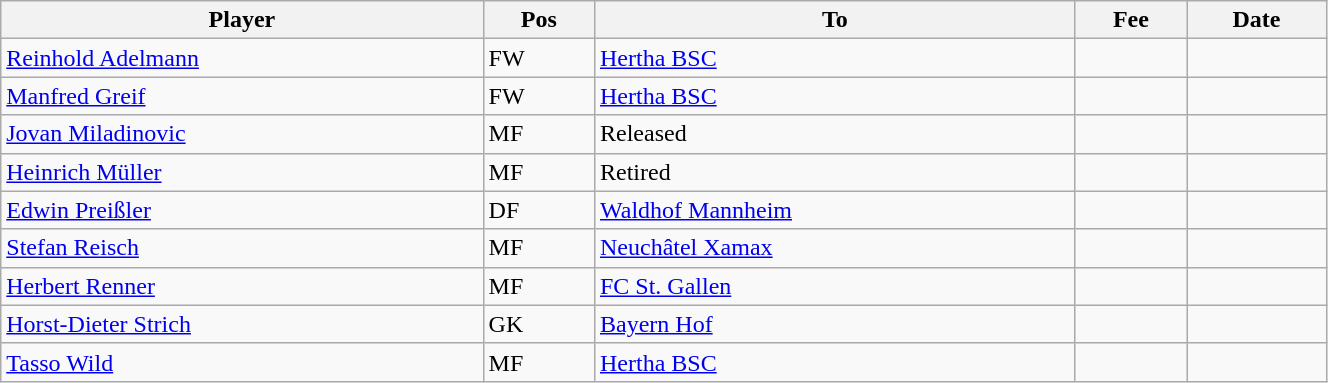<table class="wikitable" style="text-align:center; width:70%; text-align:left">
<tr>
<th><strong>Player</strong></th>
<th><strong>Pos</strong></th>
<th><strong>To</strong></th>
<th><strong>Fee</strong></th>
<th><strong>Date</strong></th>
</tr>
<tr --->
<td><a href='#'>Reinhold Adelmann</a></td>
<td>FW</td>
<td><a href='#'>Hertha BSC</a></td>
<td></td>
<td></td>
</tr>
<tr --->
<td><a href='#'>Manfred Greif</a></td>
<td>FW</td>
<td><a href='#'>Hertha BSC</a></td>
<td></td>
<td></td>
</tr>
<tr --->
<td><a href='#'>Jovan Miladinovic</a></td>
<td>MF</td>
<td>Released</td>
<td></td>
<td></td>
</tr>
<tr --->
<td><a href='#'>Heinrich Müller</a></td>
<td>MF</td>
<td>Retired</td>
<td></td>
<td></td>
</tr>
<tr --->
<td><a href='#'>Edwin Preißler</a></td>
<td>DF</td>
<td><a href='#'>Waldhof Mannheim</a></td>
<td></td>
<td></td>
</tr>
<tr --->
<td><a href='#'>Stefan Reisch</a></td>
<td>MF</td>
<td><a href='#'>Neuchâtel Xamax</a></td>
<td></td>
<td></td>
</tr>
<tr --->
<td><a href='#'>Herbert Renner</a></td>
<td>MF</td>
<td><a href='#'>FC St. Gallen</a></td>
<td></td>
<td></td>
</tr>
<tr --->
<td><a href='#'>Horst-Dieter Strich</a></td>
<td>GK</td>
<td><a href='#'>Bayern Hof</a></td>
<td></td>
<td></td>
</tr>
<tr --->
<td><a href='#'>Tasso Wild</a></td>
<td>MF</td>
<td><a href='#'>Hertha BSC</a></td>
<td></td>
<td></td>
</tr>
</table>
